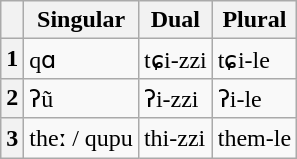<table class="wikitable">
<tr>
<th></th>
<th>Singular</th>
<th>Dual</th>
<th>Plural</th>
</tr>
<tr>
<th>1</th>
<td>qɑ</td>
<td>tɕi-zzi</td>
<td>tɕi-le</td>
</tr>
<tr>
<th>2</th>
<td>ʔũ</td>
<td>ʔi-zzi</td>
<td>ʔi-le</td>
</tr>
<tr>
<th>3</th>
<td>theː / qupu</td>
<td>thi-zzi</td>
<td>them-le</td>
</tr>
</table>
